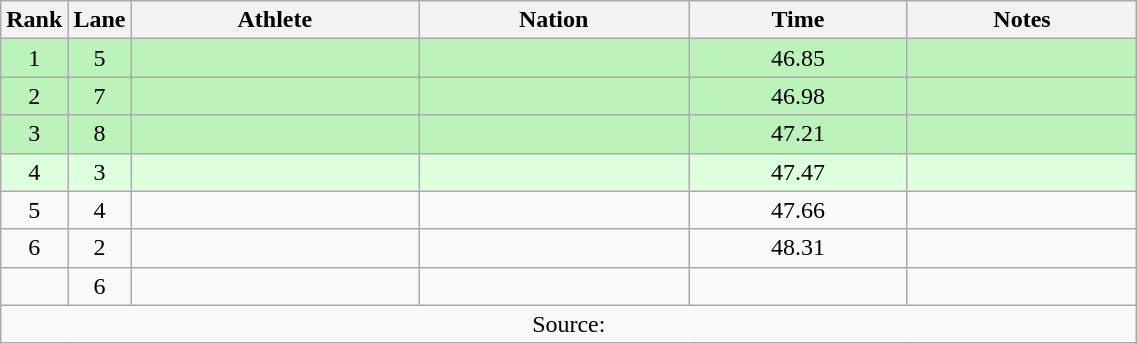<table class="wikitable sortable" style="text-align:center;width: 60%;">
<tr>
<th scope="col" style="width: 10px;">Rank</th>
<th scope="col" style="width: 10px;">Lane</th>
<th scope="col">Athlete</th>
<th scope="col">Nation</th>
<th scope="col">Time</th>
<th scope="col">Notes</th>
</tr>
<tr bgcolor=bbf3bb>
<td>1</td>
<td>5</td>
<td align=left></td>
<td align=left></td>
<td>46.85</td>
<td></td>
</tr>
<tr bgcolor=bbf3bb>
<td>2</td>
<td>7</td>
<td align=left></td>
<td align=left></td>
<td>46.98</td>
<td></td>
</tr>
<tr bgcolor=bbf3bb>
<td>3</td>
<td>8</td>
<td align=left></td>
<td align=left></td>
<td>47.21</td>
<td></td>
</tr>
<tr bgcolor=ddffdd>
<td>4</td>
<td>3</td>
<td align=left></td>
<td align=left></td>
<td>47.47</td>
<td></td>
</tr>
<tr>
<td>5</td>
<td>4</td>
<td align=left></td>
<td align=left></td>
<td>47.66</td>
<td></td>
</tr>
<tr>
<td>6</td>
<td>2</td>
<td align=left></td>
<td align=left></td>
<td>48.31</td>
<td></td>
</tr>
<tr>
<td></td>
<td>6</td>
<td align=left></td>
<td align=left></td>
<td></td>
<td></td>
</tr>
<tr class="sortbottom">
<td colspan="6">Source:</td>
</tr>
</table>
